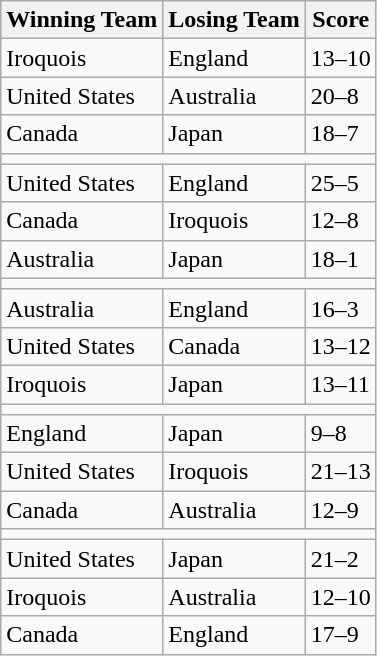<table class="wikitable">
<tr>
<th>Winning Team</th>
<th>Losing Team</th>
<th>Score</th>
</tr>
<tr>
<td>Iroquois</td>
<td>England</td>
<td>13–10</td>
</tr>
<tr>
<td>United States</td>
<td>Australia</td>
<td>20–8</td>
</tr>
<tr>
<td>Canada</td>
<td>Japan</td>
<td>18–7</td>
</tr>
<tr>
<td colspan="3"></td>
</tr>
<tr>
<td>United States</td>
<td>England</td>
<td>25–5</td>
</tr>
<tr>
<td>Canada</td>
<td>Iroquois</td>
<td>12–8</td>
</tr>
<tr>
<td>Australia</td>
<td>Japan</td>
<td>18–1</td>
</tr>
<tr>
<td colspan="3"></td>
</tr>
<tr>
<td>Australia</td>
<td>England</td>
<td>16–3</td>
</tr>
<tr>
<td>United States</td>
<td>Canada</td>
<td>13–12</td>
</tr>
<tr>
<td>Iroquois</td>
<td>Japan</td>
<td>13–11</td>
</tr>
<tr>
<td colspan="3"></td>
</tr>
<tr>
<td>England</td>
<td>Japan</td>
<td>9–8</td>
</tr>
<tr>
<td>United States</td>
<td>Iroquois</td>
<td>21–13</td>
</tr>
<tr>
<td>Canada</td>
<td>Australia</td>
<td>12–9</td>
</tr>
<tr>
<td colspan="3"></td>
</tr>
<tr>
<td>United States</td>
<td>Japan</td>
<td>21–2</td>
</tr>
<tr>
<td>Iroquois</td>
<td>Australia</td>
<td>12–10</td>
</tr>
<tr>
<td>Canada</td>
<td>England</td>
<td>17–9</td>
</tr>
</table>
